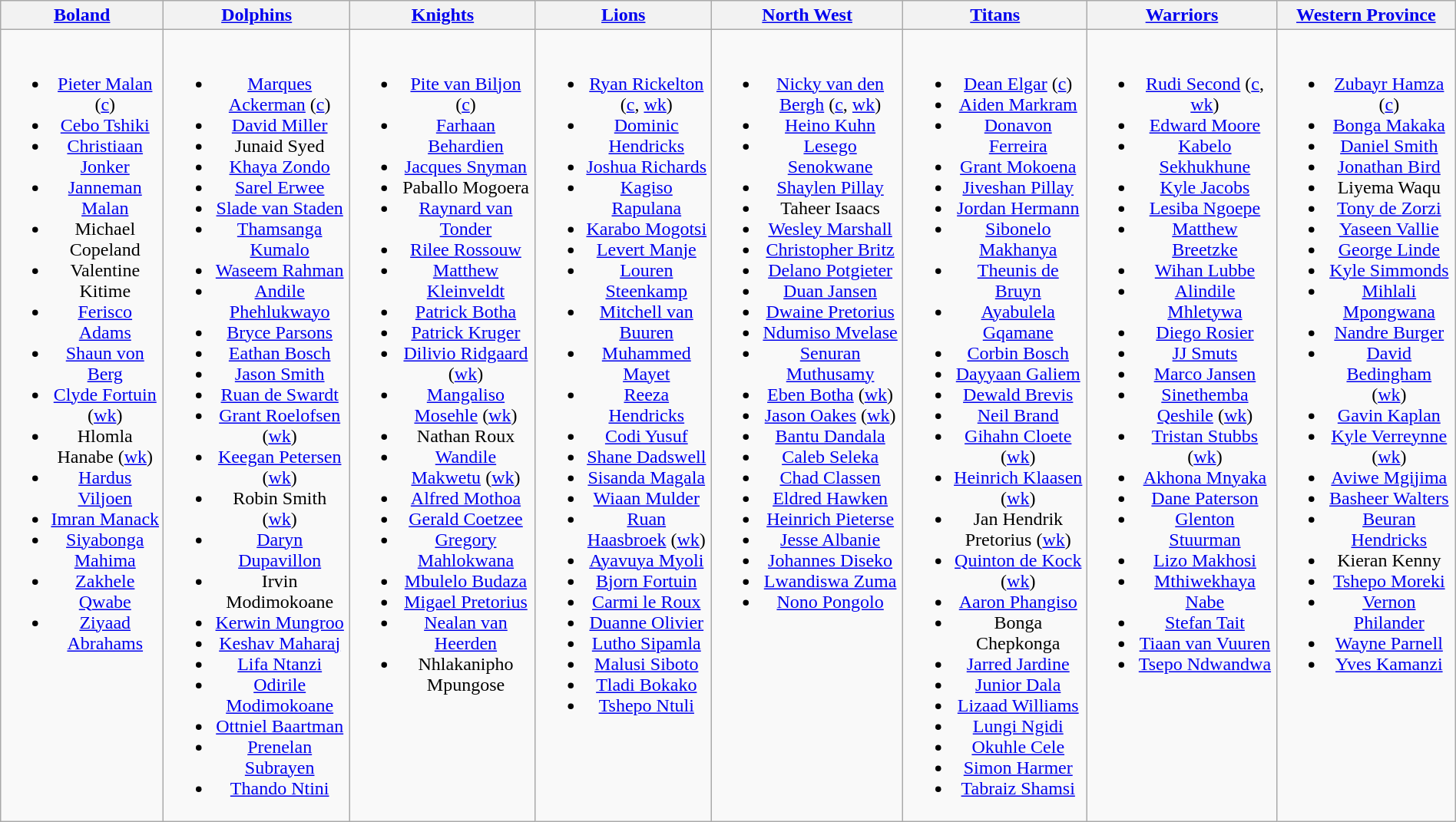<table class="wikitable" style="text-align:center; margin:auto">
<tr>
<th><a href='#'>Boland</a></th>
<th><a href='#'>Dolphins</a></th>
<th><a href='#'>Knights</a></th>
<th><a href='#'>Lions</a></th>
<th><a href='#'>North West</a></th>
<th><a href='#'>Titans</a></th>
<th><a href='#'>Warriors</a></th>
<th><a href='#'>Western Province</a></th>
</tr>
<tr style="vertical-align:top">
<td><br><ul><li><a href='#'>Pieter Malan</a> (<a href='#'>c</a>)</li><li><a href='#'>Cebo Tshiki</a></li><li><a href='#'>Christiaan Jonker</a></li><li><a href='#'>Janneman Malan</a></li><li>Michael Copeland</li><li>Valentine Kitime</li><li><a href='#'>Ferisco Adams</a></li><li><a href='#'>Shaun von Berg</a></li><li><a href='#'>Clyde Fortuin</a> (<a href='#'>wk</a>)</li><li>Hlomla Hanabe (<a href='#'>wk</a>)</li><li><a href='#'>Hardus Viljoen</a></li><li><a href='#'>Imran Manack</a></li><li><a href='#'>Siyabonga Mahima</a></li><li><a href='#'>Zakhele Qwabe</a></li><li><a href='#'>Ziyaad Abrahams</a></li></ul></td>
<td><br><ul><li><a href='#'>Marques Ackerman</a> (<a href='#'>c</a>)</li><li><a href='#'>David Miller</a></li><li>Junaid Syed</li><li><a href='#'>Khaya Zondo</a></li><li><a href='#'>Sarel Erwee</a></li><li><a href='#'>Slade van Staden</a></li><li><a href='#'>Thamsanga Kumalo</a></li><li><a href='#'>Waseem Rahman</a></li><li><a href='#'>Andile Phehlukwayo</a></li><li><a href='#'>Bryce Parsons</a></li><li><a href='#'>Eathan Bosch</a></li><li><a href='#'>Jason Smith</a></li><li><a href='#'>Ruan de Swardt</a></li><li><a href='#'>Grant Roelofsen</a> (<a href='#'>wk</a>)</li><li><a href='#'>Keegan Petersen</a> (<a href='#'>wk</a>)</li><li>Robin Smith (<a href='#'>wk</a>)</li><li><a href='#'>Daryn Dupavillon</a></li><li>Irvin Modimokoane</li><li><a href='#'>Kerwin Mungroo</a></li><li><a href='#'>Keshav Maharaj</a></li><li><a href='#'>Lifa Ntanzi</a></li><li><a href='#'>Odirile Modimokoane</a></li><li><a href='#'>Ottniel Baartman</a></li><li><a href='#'>Prenelan Subrayen</a></li><li><a href='#'>Thando Ntini</a></li></ul></td>
<td><br><ul><li><a href='#'>Pite van Biljon</a> (<a href='#'>c</a>)</li><li><a href='#'>Farhaan Behardien</a></li><li><a href='#'>Jacques Snyman</a></li><li>Paballo Mogoera</li><li><a href='#'>Raynard van Tonder</a></li><li><a href='#'>Rilee Rossouw</a></li><li><a href='#'>Matthew Kleinveldt</a></li><li><a href='#'>Patrick Botha</a></li><li><a href='#'>Patrick Kruger</a></li><li><a href='#'>Dilivio Ridgaard</a> (<a href='#'>wk</a>)</li><li><a href='#'>Mangaliso Mosehle</a> (<a href='#'>wk</a>)</li><li>Nathan Roux</li><li><a href='#'>Wandile Makwetu</a> (<a href='#'>wk</a>)</li><li><a href='#'>Alfred Mothoa</a></li><li><a href='#'>Gerald Coetzee</a></li><li><a href='#'>Gregory Mahlokwana</a></li><li><a href='#'>Mbulelo Budaza</a></li><li><a href='#'>Migael Pretorius</a></li><li><a href='#'>Nealan van Heerden</a></li><li>Nhlakanipho Mpungose</li></ul></td>
<td><br><ul><li><a href='#'>Ryan Rickelton</a> (<a href='#'>c</a>, <a href='#'>wk</a>)</li><li><a href='#'>Dominic Hendricks</a></li><li><a href='#'>Joshua Richards</a></li><li><a href='#'>Kagiso Rapulana</a></li><li><a href='#'>Karabo Mogotsi</a></li><li><a href='#'>Levert Manje</a></li><li><a href='#'>Louren Steenkamp</a></li><li><a href='#'>Mitchell van Buuren</a></li><li><a href='#'>Muhammed Mayet</a></li><li><a href='#'>Reeza Hendricks</a></li><li><a href='#'>Codi Yusuf</a></li><li><a href='#'>Shane Dadswell</a></li><li><a href='#'>Sisanda Magala</a></li><li><a href='#'>Wiaan Mulder</a></li><li><a href='#'>Ruan Haasbroek</a> (<a href='#'>wk</a>)</li><li><a href='#'>Ayavuya Myoli</a></li><li><a href='#'>Bjorn Fortuin</a></li><li><a href='#'>Carmi le Roux</a></li><li><a href='#'>Duanne Olivier</a></li><li><a href='#'>Lutho Sipamla</a></li><li><a href='#'>Malusi Siboto</a></li><li><a href='#'>Tladi Bokako</a></li><li><a href='#'>Tshepo Ntuli</a></li></ul></td>
<td><br><ul><li><a href='#'>Nicky van den Bergh</a> (<a href='#'>c</a>, <a href='#'>wk</a>)</li><li><a href='#'>Heino Kuhn</a></li><li><a href='#'>Lesego Senokwane</a></li><li><a href='#'>Shaylen Pillay</a></li><li>Taheer Isaacs</li><li><a href='#'>Wesley Marshall</a></li><li><a href='#'>Christopher Britz</a></li><li><a href='#'>Delano Potgieter</a></li><li><a href='#'>Duan Jansen</a></li><li><a href='#'>Dwaine Pretorius</a></li><li><a href='#'>Ndumiso Mvelase</a></li><li><a href='#'>Senuran Muthusamy</a></li><li><a href='#'>Eben Botha</a> (<a href='#'>wk</a>)</li><li><a href='#'>Jason Oakes</a> (<a href='#'>wk</a>)</li><li><a href='#'>Bantu Dandala</a></li><li><a href='#'>Caleb Seleka</a></li><li><a href='#'>Chad Classen</a></li><li><a href='#'>Eldred Hawken</a></li><li><a href='#'>Heinrich Pieterse</a></li><li><a href='#'>Jesse Albanie</a></li><li><a href='#'>Johannes Diseko</a></li><li><a href='#'>Lwandiswa Zuma</a></li><li><a href='#'>Nono Pongolo</a></li></ul></td>
<td><br><ul><li><a href='#'>Dean Elgar</a> (<a href='#'>c</a>)</li><li><a href='#'>Aiden Markram</a></li><li><a href='#'>Donavon Ferreira</a></li><li><a href='#'>Grant Mokoena</a></li><li><a href='#'>Jiveshan Pillay</a></li><li><a href='#'>Jordan Hermann</a></li><li><a href='#'>Sibonelo Makhanya</a></li><li><a href='#'>Theunis de Bruyn</a></li><li><a href='#'>Ayabulela Gqamane</a></li><li><a href='#'>Corbin Bosch</a></li><li><a href='#'>Dayyaan Galiem</a></li><li><a href='#'>Dewald Brevis</a></li><li><a href='#'>Neil Brand</a></li><li><a href='#'>Gihahn Cloete</a> (<a href='#'>wk</a>)</li><li><a href='#'>Heinrich Klaasen</a> (<a href='#'>wk</a>)</li><li>Jan Hendrik Pretorius (<a href='#'>wk</a>)</li><li><a href='#'>Quinton de Kock</a> (<a href='#'>wk</a>)</li><li><a href='#'>Aaron Phangiso</a></li><li>Bonga Chepkonga</li><li><a href='#'>Jarred Jardine</a></li><li><a href='#'>Junior Dala</a></li><li><a href='#'>Lizaad Williams</a></li><li><a href='#'>Lungi Ngidi</a></li><li><a href='#'>Okuhle Cele</a></li><li><a href='#'>Simon Harmer</a></li><li><a href='#'>Tabraiz Shamsi</a></li></ul></td>
<td><br><ul><li><a href='#'>Rudi Second</a> (<a href='#'>c</a>, <a href='#'>wk</a>)</li><li><a href='#'>Edward Moore</a></li><li><a href='#'>Kabelo Sekhukhune</a></li><li><a href='#'>Kyle Jacobs</a></li><li><a href='#'>Lesiba Ngoepe</a></li><li><a href='#'>Matthew Breetzke</a></li><li><a href='#'>Wihan Lubbe</a></li><li><a href='#'>Alindile Mhletywa</a></li><li><a href='#'>Diego Rosier</a></li><li><a href='#'>JJ Smuts</a></li><li><a href='#'>Marco Jansen</a></li><li><a href='#'>Sinethemba Qeshile</a> (<a href='#'>wk</a>)</li><li><a href='#'>Tristan Stubbs</a> (<a href='#'>wk</a>)</li><li><a href='#'>Akhona Mnyaka</a></li><li><a href='#'>Dane Paterson</a></li><li><a href='#'>Glenton Stuurman</a></li><li><a href='#'>Lizo Makhosi</a></li><li><a href='#'>Mthiwekhaya Nabe</a></li><li><a href='#'>Stefan Tait</a></li><li><a href='#'>Tiaan van Vuuren</a></li><li><a href='#'>Tsepo Ndwandwa</a></li></ul></td>
<td><br><ul><li><a href='#'>Zubayr Hamza</a> (<a href='#'>c</a>)</li><li><a href='#'>Bonga Makaka</a></li><li><a href='#'>Daniel Smith</a></li><li><a href='#'>Jonathan Bird</a></li><li>Liyema Waqu</li><li><a href='#'>Tony de Zorzi</a></li><li><a href='#'>Yaseen Vallie</a></li><li><a href='#'>George Linde</a></li><li><a href='#'>Kyle Simmonds</a></li><li><a href='#'>Mihlali Mpongwana</a></li><li><a href='#'>Nandre Burger</a></li><li><a href='#'>David Bedingham</a> (<a href='#'>wk</a>)</li><li><a href='#'>Gavin Kaplan</a></li><li><a href='#'>Kyle Verreynne</a> (<a href='#'>wk</a>)</li><li><a href='#'>Aviwe Mgijima</a></li><li><a href='#'>Basheer Walters</a></li><li><a href='#'>Beuran Hendricks</a></li><li>Kieran Kenny</li><li><a href='#'>Tshepo Moreki</a></li><li><a href='#'>Vernon Philander</a></li><li><a href='#'>Wayne Parnell</a></li><li><a href='#'>Yves Kamanzi</a></li></ul></td>
</tr>
</table>
